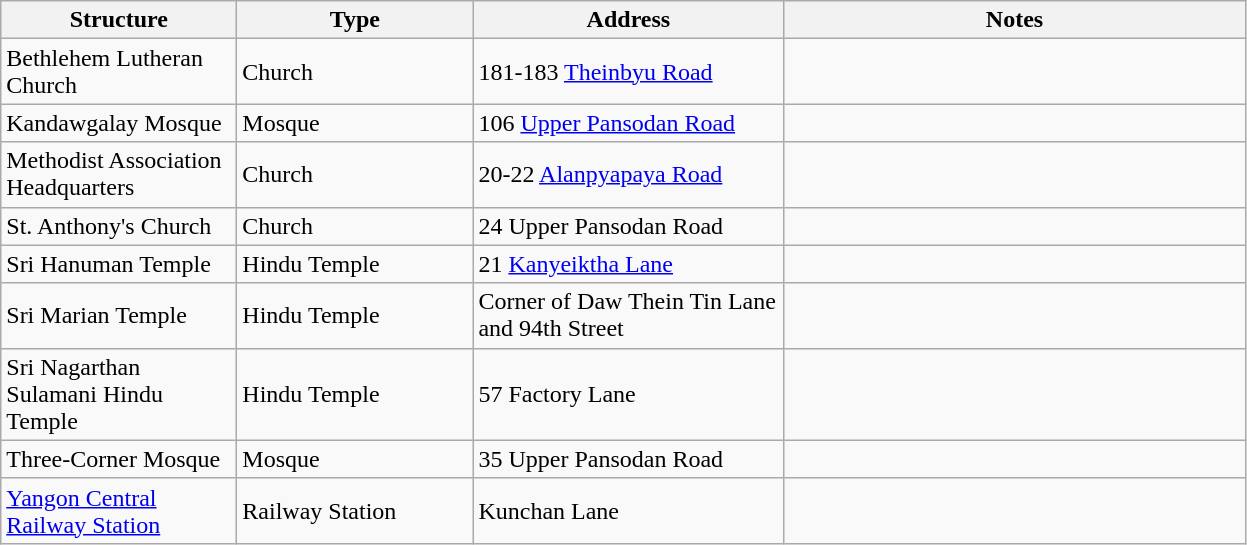<table class="wikitable" border="1">
<tr>
<th width="150">Structure</th>
<th width="150">Type</th>
<th width="200">Address</th>
<th width="300">Notes</th>
</tr>
<tr>
<td>Bethlehem Lutheran Church</td>
<td>Church</td>
<td>181-183 <a href='#'>Theinbyu Road</a></td>
<td></td>
</tr>
<tr>
<td>Kandawgalay Mosque</td>
<td>Mosque</td>
<td>106 <a href='#'>Upper Pansodan Road</a></td>
<td></td>
</tr>
<tr>
<td>Methodist Association Headquarters</td>
<td>Church</td>
<td>20-22 <a href='#'>Alanpyapaya Road</a></td>
<td></td>
</tr>
<tr>
<td>St. Anthony's Church</td>
<td>Church</td>
<td>24 Upper Pansodan Road</td>
<td></td>
</tr>
<tr>
<td>Sri Hanuman Temple</td>
<td>Hindu Temple</td>
<td>21 <a href='#'>Kanyeiktha Lane</a></td>
<td></td>
</tr>
<tr>
<td>Sri Marian Temple</td>
<td>Hindu Temple</td>
<td>Corner of Daw Thein Tin Lane and 94th Street</td>
<td></td>
</tr>
<tr>
<td>Sri Nagarthan Sulamani Hindu Temple</td>
<td>Hindu Temple</td>
<td>57 Factory Lane</td>
<td></td>
</tr>
<tr>
<td>Three-Corner Mosque</td>
<td>Mosque</td>
<td>35 Upper Pansodan Road</td>
<td></td>
</tr>
<tr>
<td><a href='#'>Yangon Central Railway Station</a></td>
<td>Railway Station</td>
<td>Kunchan Lane</td>
<td></td>
</tr>
</table>
